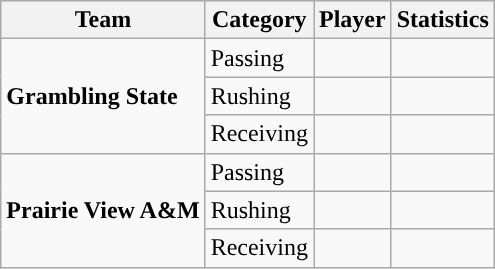<table class="wikitable" style="float: right;">
<tr>
<th>Team</th>
<th>Category</th>
<th>Player</th>
<th>Statistics</th>
</tr>
<tr>
<td rowspan=3><strong>Grambling State</strong></td>
<td>Passing</td>
<td></td>
<td></td>
</tr>
<tr>
<td>Rushing</td>
<td></td>
<td></td>
</tr>
<tr>
<td>Receiving</td>
<td></td>
<td></td>
</tr>
<tr>
<td rowspan=3><strong>Prairie View A&M</strong></td>
<td>Passing</td>
<td></td>
<td></td>
</tr>
<tr>
<td>Rushing</td>
<td></td>
<td></td>
</tr>
<tr>
<td>Receiving</td>
<td></td>
<td></td>
</tr>
</table>
